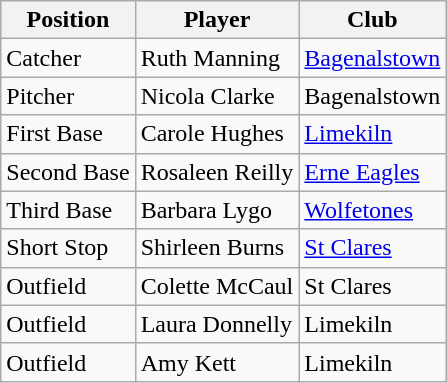<table class="wikitable">
<tr>
<th>Position</th>
<th>Player</th>
<th>Club</th>
</tr>
<tr>
<td>Catcher</td>
<td>Ruth Manning</td>
<td><a href='#'>Bagenalstown</a></td>
</tr>
<tr>
<td>Pitcher</td>
<td>Nicola Clarke</td>
<td>Bagenalstown</td>
</tr>
<tr>
<td>First Base</td>
<td>Carole Hughes</td>
<td><a href='#'>Limekiln</a></td>
</tr>
<tr>
<td>Second Base</td>
<td>Rosaleen Reilly</td>
<td><a href='#'>Erne Eagles</a></td>
</tr>
<tr>
<td>Third Base</td>
<td>Barbara Lygo</td>
<td><a href='#'>Wolfetones</a></td>
</tr>
<tr>
<td>Short Stop</td>
<td>Shirleen Burns</td>
<td><a href='#'>St Clares</a></td>
</tr>
<tr>
<td>Outfield</td>
<td>Colette McCaul</td>
<td>St Clares</td>
</tr>
<tr>
<td>Outfield</td>
<td>Laura Donnelly</td>
<td>Limekiln</td>
</tr>
<tr>
<td>Outfield</td>
<td>Amy Kett</td>
<td>Limekiln</td>
</tr>
</table>
